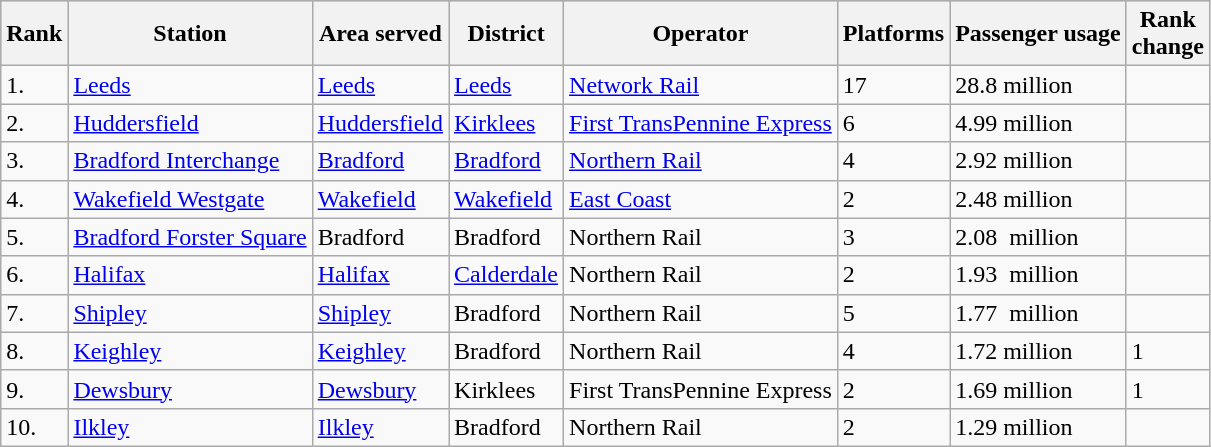<table class="wikitable sortable"  width= align=center>
<tr style="background:lightgrey;">
<th>Rank</th>
<th>Station</th>
<th>Area served</th>
<th>District</th>
<th>Operator</th>
<th>Platforms</th>
<th>Passenger usage</th>
<th>Rank<br>change</th>
</tr>
<tr>
<td>1.</td>
<td><a href='#'>Leeds</a></td>
<td><a href='#'>Leeds</a></td>
<td><a href='#'>Leeds</a></td>
<td><a href='#'>Network Rail</a></td>
<td>17</td>
<td>28.8 million</td>
<td></td>
</tr>
<tr>
<td>2.</td>
<td><a href='#'>Huddersfield</a></td>
<td><a href='#'>Huddersfield</a></td>
<td><a href='#'>Kirklees</a></td>
<td><a href='#'>First TransPennine Express</a></td>
<td>6</td>
<td>4.99 million</td>
<td></td>
</tr>
<tr>
<td>3.</td>
<td><a href='#'>Bradford Interchange</a></td>
<td><a href='#'>Bradford</a></td>
<td><a href='#'>Bradford</a></td>
<td><a href='#'>Northern Rail</a></td>
<td>4</td>
<td>2.92 million</td>
<td></td>
</tr>
<tr>
<td>4.</td>
<td><a href='#'>Wakefield Westgate</a></td>
<td><a href='#'>Wakefield</a></td>
<td><a href='#'>Wakefield</a></td>
<td><a href='#'>East Coast</a></td>
<td>2</td>
<td>2.48 million</td>
<td></td>
</tr>
<tr>
<td>5.</td>
<td><a href='#'>Bradford Forster Square</a></td>
<td>Bradford</td>
<td>Bradford</td>
<td>Northern Rail</td>
<td>3</td>
<td>2.08  million</td>
<td></td>
</tr>
<tr>
<td>6.</td>
<td><a href='#'>Halifax</a></td>
<td><a href='#'>Halifax</a></td>
<td><a href='#'>Calderdale</a></td>
<td>Northern Rail</td>
<td>2</td>
<td>1.93  million</td>
<td></td>
</tr>
<tr>
<td>7.</td>
<td><a href='#'>Shipley</a></td>
<td><a href='#'>Shipley</a></td>
<td>Bradford</td>
<td>Northern Rail</td>
<td>5</td>
<td>1.77  million</td>
<td></td>
</tr>
<tr>
<td>8.</td>
<td><a href='#'>Keighley</a></td>
<td><a href='#'>Keighley</a></td>
<td>Bradford</td>
<td>Northern Rail</td>
<td>4</td>
<td>1.72 million</td>
<td>1</td>
</tr>
<tr>
<td>9.</td>
<td><a href='#'>Dewsbury</a></td>
<td><a href='#'>Dewsbury</a></td>
<td>Kirklees</td>
<td>First TransPennine Express</td>
<td>2</td>
<td>1.69 million</td>
<td>1</td>
</tr>
<tr>
<td>10.</td>
<td><a href='#'>Ilkley</a></td>
<td><a href='#'>Ilkley</a></td>
<td>Bradford</td>
<td>Northern Rail</td>
<td>2</td>
<td>1.29 million</td>
<td></td>
</tr>
</table>
